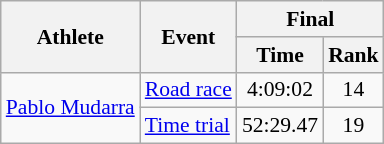<table class="wikitable" border="1" style="font-size:90%">
<tr>
<th rowspan=2>Athlete</th>
<th rowspan=2>Event</th>
<th colspan=2>Final</th>
</tr>
<tr>
<th>Time</th>
<th>Rank</th>
</tr>
<tr align=center>
<td align=left rowspan=2><a href='#'>Pablo Mudarra</a></td>
<td align=left><a href='#'>Road race</a></td>
<td>4:09:02</td>
<td>14</td>
</tr>
<tr align=center>
<td align=left><a href='#'>Time trial</a></td>
<td>52:29.47</td>
<td>19</td>
</tr>
</table>
